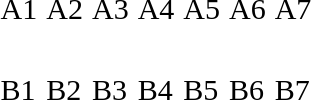<table align=center border="0" cellpadding="3" cellspacing="0">
<tr>
<td></td>
</tr>
<tr style="height:25px">
<td style="font-size: 20px">A1</td>
<td style="font-size: 20px">A2</td>
<td style="font-size: 20px">A3</td>
<td style="font-size: 20px">A4</td>
<td style="font-size: 20px">A5</td>
<td style="font-size: 20px">A6</td>
<td style="font-size: 20px">A7</td>
</tr>
<tr style="height:25px">
<td colspan=6> </td>
</tr>
<tr style="height:25px">
<td style="font-size: 20px">B1</td>
<td style="font-size: 20px">B2</td>
<td style="font-size: 20px">B3</td>
<td style="font-size: 20px">B4</td>
<td style="font-size: 20px">B5</td>
<td style="font-size: 20px">B6</td>
<td style="font-size: 20px">B7</td>
</tr>
<tr>
<td></td>
</tr>
</table>
